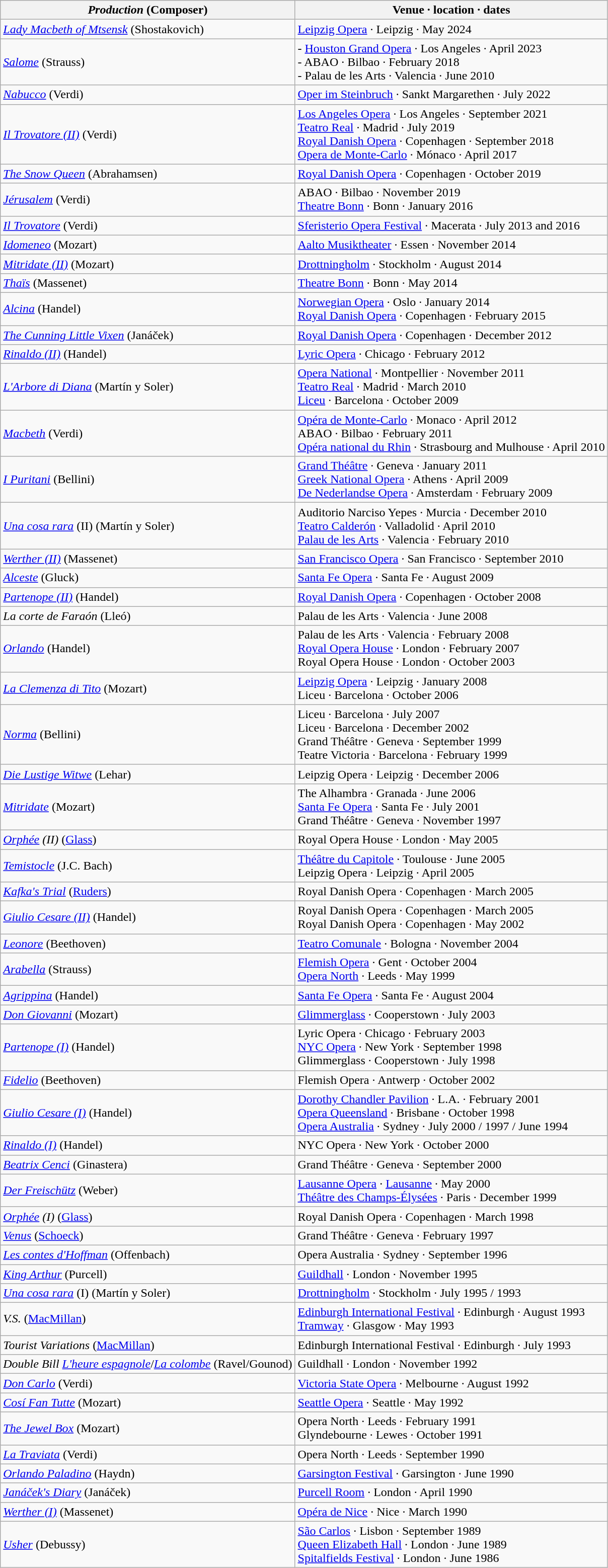<table class="wikitable">
<tr>
<th><em>Production</em> (Composer)</th>
<th>Venue · location · dates</th>
</tr>
<tr>
<td><a href='#'><em>Lady Macbeth of Mtsensk</em></a> (Shostakovich)</td>
<td><a href='#'>Leipzig Opera</a> · Leipzig · May 2024</td>
</tr>
<tr>
<td><a href='#'><em>Salome</em></a> (Strauss)</td>
<td>- <a href='#'>Houston Grand Opera</a> · Los Angeles  · April 2023<br>- ABAO · Bilbao · February 2018 <br>- Palau de les Arts · Valencia · June 2010</td>
</tr>
<tr>
<td><em><a href='#'>Nabucco</a></em> (Verdi)</td>
<td><a href='#'>Oper im Steinbruch</a> · Sankt Margarethen · July 2022</td>
</tr>
<tr>
<td><a href='#'><em>Il Trovatore (II)</em></a> (Verdi)</td>
<td><a href='#'>Los Angeles Opera</a> · Los Angeles · September 2021<br><a href='#'>Teatro Real</a> · Madrid · July 2019<br><a href='#'>Royal Danish Opera</a> · Copenhagen · September 2018 <br> <a href='#'>Opera de Monte-Carlo</a> · Mónaco · April 2017</td>
</tr>
<tr>
<td><a href='#'><em>The Snow Queen</em></a> (Abrahamsen)</td>
<td><a href='#'>Royal Danish Opera</a> · Copenhagen · October 2019</td>
</tr>
<tr>
<td><em><a href='#'>Jérusalem</a></em> (Verdi)</td>
<td>ABAO · Bilbao · November 2019<br><a href='#'>Theatre Bonn</a> · Bonn · January 2016</td>
</tr>
<tr>
<td><a href='#'><em>Il Trovatore</em></a> (Verdi)</td>
<td><a href='#'>Sferisterio Opera Festival</a> · Macerata · July 2013 and 2016</td>
</tr>
<tr>
<td><em><a href='#'>Idomeneo</a></em> (Mozart)</td>
<td><a href='#'>Aalto Musiktheater</a> · Essen · November 2014</td>
</tr>
<tr>
<td><a href='#'><em>Mitridate (II)</em></a> (Mozart)</td>
<td><a href='#'>Drottningholm</a> · Stockholm · August 2014</td>
</tr>
<tr>
<td><a href='#'><em>Thaïs</em></a> (Massenet)</td>
<td><a href='#'>Theatre Bonn</a> · Bonn · May 2014</td>
</tr>
<tr>
<td><em><a href='#'>Alcina</a></em> (Handel)</td>
<td><a href='#'>Norwegian Opera</a> · Oslo · January 2014 <br> <a href='#'>Royal Danish Opera</a> · Copenhagen · February 2015</td>
</tr>
<tr>
<td><em><a href='#'>The Cunning Little Vixen</a></em> (Janáček)</td>
<td><a href='#'>Royal Danish Opera</a> · Copenhagen · December 2012</td>
</tr>
<tr>
<td><a href='#'><em>Rinaldo (II)</em></a> (Handel)</td>
<td><a href='#'>Lyric Opera</a> · Chicago · February 2012</td>
</tr>
<tr>
<td><a href='#'><em>L'Arbore di Diana</em></a> (Martín y Soler)</td>
<td><a href='#'>Opera National</a> · Montpellier · November 2011<br><a href='#'>Teatro Real</a> · Madrid · March 2010<br><a href='#'>Liceu</a> · Barcelona · October 2009</td>
</tr>
<tr>
<td><a href='#'><em>Macbeth</em></a> (Verdi)</td>
<td><a href='#'>Opéra de Monte-Carlo</a> · Monaco · April 2012<br>ABAO · Bilbao · February 2011<br><a href='#'>Opéra national du Rhin</a> · Strasbourg and Mulhouse · April 2010</td>
</tr>
<tr>
<td><a href='#'><em>I Puritani</em></a> (Bellini)</td>
<td><a href='#'>Grand Théâtre</a> · Geneva · January 2011<br><a href='#'>Greek National Opera</a> · Athens · April 2009<br><a href='#'>De Nederlandse Opera</a> · Amsterdam · February 2009</td>
</tr>
<tr>
<td><em><a href='#'>Una cosa rara</a></em> (II) (Martín y Soler)</td>
<td>Auditorio Narciso Yepes · Murcia · December 2010<br><a href='#'>Teatro Calderón</a> · Valladolid · April 2010<br><a href='#'>Palau de les Arts</a> · Valencia · February 2010</td>
</tr>
<tr>
<td><a href='#'><em>Werther (II)</em></a> (Massenet)</td>
<td><a href='#'>San Francisco Opera</a> · San Francisco · September 2010</td>
</tr>
<tr>
<td><a href='#'><em>Alceste</em></a> (Gluck)</td>
<td><a href='#'>Santa Fe Opera</a> · Santa Fe · August 2009</td>
</tr>
<tr>
<td><a href='#'><em>Partenope (II)</em></a> (Handel)</td>
<td><a href='#'>Royal Danish Opera</a> · Copenhagen · October 2008</td>
</tr>
<tr>
<td><em>La corte de Faraón</em> (Lleó)</td>
<td>Palau de les Arts · Valencia · June 2008</td>
</tr>
<tr>
<td><a href='#'><em>Orlando</em></a> (Handel)</td>
<td>Palau de les Arts · Valencia · February 2008<br><a href='#'>Royal Opera House</a> · London · February 2007<br>Royal Opera House · London · October 2003</td>
</tr>
<tr>
<td><a href='#'><em>La Clemenza di Tito</em></a> (Mozart)</td>
<td><a href='#'>Leipzig Opera</a> · Leipzig · January 2008<br>Liceu · Barcelona · October 2006<br></td>
</tr>
<tr>
<td><a href='#'><em>Norma</em></a> (Bellini)</td>
<td>Liceu · Barcelona · July 2007<br>Liceu · Barcelona · December 2002<br>Grand Théâtre · Geneva · September 1999<br>Teatre Victoria · Barcelona · February 1999</td>
</tr>
<tr>
<td><a href='#'><em>Die Lustige Witwe</em></a> (Lehar)</td>
<td>Leipzig Opera · Leipzig · December 2006</td>
</tr>
<tr>
<td><a href='#'><em>Mitridate</em></a> (Mozart)</td>
<td>The Alhambra · Granada · June 2006<br><a href='#'>Santa Fe Opera</a> · Santa Fe · July 2001<br>Grand Théâtre · Geneva · November 1997</td>
</tr>
<tr>
<td><em><a href='#'>Orphée</a> (II)</em> (<a href='#'>Glass</a>)</td>
<td>Royal Opera House · London · May 2005</td>
</tr>
<tr>
<td><em><a href='#'>Temistocle</a></em> (J.C. Bach)</td>
<td><a href='#'>Théâtre du Capitole</a> · Toulouse · June 2005<br>Leipzig Opera · Leipzig · April 2005</td>
</tr>
<tr>
<td><em><a href='#'>Kafka's Trial</a></em> (<a href='#'>Ruders</a>)</td>
<td>Royal Danish Opera · Copenhagen · March 2005</td>
</tr>
<tr>
<td><a href='#'><em>Giulio Cesare (II)</em></a> (Handel)</td>
<td>Royal Danish Opera · Copenhagen · March 2005<br>Royal Danish Opera · Copenhagen · May 2002</td>
</tr>
<tr>
<td><em><a href='#'>Leonore</a></em> (Beethoven)</td>
<td><a href='#'>Teatro Comunale</a> · Bologna · November 2004</td>
</tr>
<tr>
<td><em><a href='#'>Arabella</a></em> (Strauss)</td>
<td><a href='#'>Flemish Opera</a> · Gent · October 2004<br><a href='#'>Opera North</a> · Leeds · May 1999</td>
</tr>
<tr>
<td><a href='#'><em>Agrippina</em></a> (Handel)</td>
<td><a href='#'>Santa Fe Opera</a> · Santa Fe · August 2004</td>
</tr>
<tr>
<td><em><a href='#'>Don Giovanni</a></em> (Mozart)</td>
<td><a href='#'>Glimmerglass</a> · Cooperstown · July 2003</td>
</tr>
<tr>
<td><a href='#'><em>Partenope (I)</em></a> (Handel)</td>
<td>Lyric Opera · Chicago · February 2003<br><a href='#'>NYC Opera</a> · New York · September 1998<br>Glimmerglass · Cooperstown · July 1998</td>
</tr>
<tr>
<td><em><a href='#'>Fidelio</a></em> (Beethoven)</td>
<td>Flemish Opera · Antwerp · October 2002</td>
</tr>
<tr>
<td><a href='#'><em>Giulio Cesare (I)</em></a> (Handel)</td>
<td><a href='#'>Dorothy Chandler Pavilion</a> · L.A. · February 2001<br><a href='#'>Opera Queensland</a> · Brisbane · October 1998<br><a href='#'>Opera Australia</a> · Sydney · July 2000 / 1997 / June 1994</td>
</tr>
<tr>
<td><a href='#'><em>Rinaldo (I)</em></a> (Handel)</td>
<td>NYC Opera · New York · October 2000</td>
</tr>
<tr>
<td><em><a href='#'>Beatrix Cenci</a></em> (Ginastera)</td>
<td>Grand Théâtre · Geneva · September 2000</td>
</tr>
<tr>
<td><em><a href='#'>Der Freischütz</a></em> (Weber)</td>
<td><a href='#'>Lausanne Opera</a> · <a href='#'>Lausanne</a> · May 2000<br><a href='#'>Théâtre des Champs-Élysées</a> · Paris · December 1999</td>
</tr>
<tr>
<td><em><a href='#'>Orphée</a> (I)</em> (<a href='#'>Glass</a>)</td>
<td>Royal Danish Opera · Copenhagen · March 1998</td>
</tr>
<tr>
<td><em><a href='#'>Venus</a></em> (<a href='#'>Schoeck</a>)</td>
<td>Grand Théâtre · Geneva · February 1997</td>
</tr>
<tr>
<td><em><a href='#'>Les contes d'Hoffman</a></em> (Offenbach)</td>
<td>Opera Australia · Sydney · September 1996</td>
</tr>
<tr>
<td><a href='#'><em>King Arthur</em></a> (Purcell)</td>
<td><a href='#'>Guildhall</a> · London · November 1995</td>
</tr>
<tr>
<td><em><a href='#'>Una cosa rara</a></em> (I) (Martín y Soler)</td>
<td><a href='#'>Drottningholm</a> · Stockholm · July 1995 / 1993</td>
</tr>
<tr>
<td><em>V.S.</em> (<a href='#'>MacMillan</a>)</td>
<td><a href='#'>Edinburgh International Festival</a> · Edinburgh · August 1993<br><a href='#'>Tramway</a> · Glasgow · May 1993</td>
</tr>
<tr>
<td><em>Tourist Variations</em> (<a href='#'>MacMillan</a>)</td>
<td>Edinburgh International Festival · Edinburgh · July 1993</td>
</tr>
<tr>
<td><em>Double Bill</em> <em><a href='#'>L'heure espagnole</a></em>/<em><a href='#'>La colombe</a></em> (Ravel/Gounod)</td>
<td>Guildhall · London · November 1992</td>
</tr>
<tr>
<td><a href='#'><em>Don Carlo</em></a> (Verdi)</td>
<td><a href='#'>Victoria State Opera</a> · Melbourne · August 1992</td>
</tr>
<tr>
<td><a href='#'><em>Cosí Fan Tutte</em></a> (Mozart)</td>
<td><a href='#'>Seattle Opera</a> · Seattle · May 1992</td>
</tr>
<tr>
<td><em><a href='#'>The Jewel Box</a></em> (Mozart)</td>
<td>Opera North · Leeds · February 1991 <br>Glyndebourne · Lewes · October 1991</td>
</tr>
<tr>
<td><a href='#'><em>La Traviata</em></a> (Verdi)</td>
<td>Opera North · Leeds · September 1990</td>
</tr>
<tr>
<td><a href='#'><em>Orlando Paladino</em></a> (Haydn)</td>
<td><a href='#'>Garsington Festival</a> · Garsington · June 1990</td>
</tr>
<tr>
<td><a href='#'><em>Janáček's Diary</em></a> (Janáček)</td>
<td><a href='#'>Purcell Room</a> · London · April 1990</td>
</tr>
<tr>
<td><a href='#'><em>Werther (I)</em></a> (Massenet)</td>
<td><a href='#'>Opéra de Nice</a> · Nice · March 1990</td>
</tr>
<tr>
<td><a href='#'><em>Usher</em></a> (Debussy)</td>
<td><a href='#'>São Carlos</a> · Lisbon · September 1989<br><a href='#'>Queen Elizabeth Hall</a> · London · June 1989<br><a href='#'>Spitalfields Festival</a> · London · June 1986</td>
</tr>
</table>
